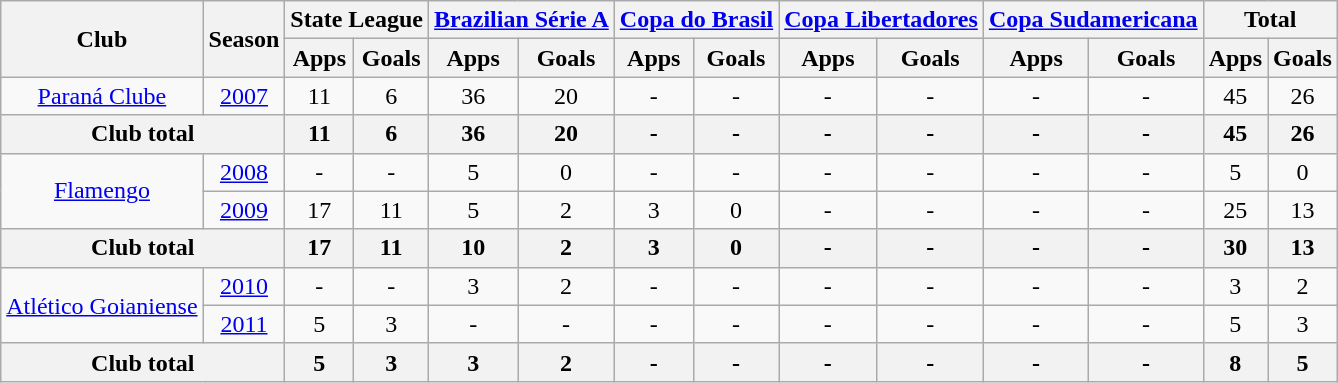<table class="wikitable" style="text-align: center;">
<tr>
<th rowspan="2">Club</th>
<th rowspan="2">Season</th>
<th colspan="2">State League</th>
<th colspan="2"><a href='#'>Brazilian Série A</a></th>
<th colspan="2"><a href='#'>Copa do Brasil</a></th>
<th colspan="2"><a href='#'>Copa Libertadores</a></th>
<th colspan="2"><a href='#'>Copa Sudamericana</a></th>
<th colspan="2">Total</th>
</tr>
<tr>
<th>Apps</th>
<th>Goals</th>
<th>Apps</th>
<th>Goals</th>
<th>Apps</th>
<th>Goals</th>
<th>Apps</th>
<th>Goals</th>
<th>Apps</th>
<th>Goals</th>
<th>Apps</th>
<th>Goals</th>
</tr>
<tr>
<td rowspan="1" valign="center"><a href='#'>Paraná Clube</a></td>
<td><a href='#'>2007</a></td>
<td>11</td>
<td>6</td>
<td>36</td>
<td>20</td>
<td>-</td>
<td>-</td>
<td>-</td>
<td>-</td>
<td>-</td>
<td>-</td>
<td>45</td>
<td>26</td>
</tr>
<tr>
<th colspan="2"><strong>Club total</strong></th>
<th>11</th>
<th>6</th>
<th>36</th>
<th>20</th>
<th>-</th>
<th>-</th>
<th>-</th>
<th>-</th>
<th>-</th>
<th>-</th>
<th>45</th>
<th>26</th>
</tr>
<tr>
<td rowspan="2" valign="center"><a href='#'>Flamengo</a></td>
<td><a href='#'>2008</a></td>
<td>-</td>
<td>-</td>
<td>5</td>
<td>0</td>
<td>-</td>
<td>-</td>
<td>-</td>
<td>-</td>
<td>-</td>
<td>-</td>
<td>5</td>
<td>0</td>
</tr>
<tr>
<td><a href='#'>2009</a></td>
<td>17</td>
<td>11</td>
<td>5</td>
<td>2</td>
<td>3</td>
<td>0</td>
<td>-</td>
<td>-</td>
<td>-</td>
<td>-</td>
<td>25</td>
<td>13</td>
</tr>
<tr>
<th colspan="2"><strong>Club total</strong></th>
<th>17</th>
<th>11</th>
<th>10</th>
<th>2</th>
<th>3</th>
<th>0</th>
<th>-</th>
<th>-</th>
<th>-</th>
<th>-</th>
<th>30</th>
<th>13</th>
</tr>
<tr>
<td rowspan="2" valign="center"><a href='#'>Atlético Goianiense</a></td>
<td><a href='#'>2010</a></td>
<td>-</td>
<td>-</td>
<td>3</td>
<td>2</td>
<td>-</td>
<td>-</td>
<td>-</td>
<td>-</td>
<td>-</td>
<td>-</td>
<td>3</td>
<td>2</td>
</tr>
<tr>
<td><a href='#'>2011</a></td>
<td>5</td>
<td>3</td>
<td>-</td>
<td>-</td>
<td>-</td>
<td>-</td>
<td>-</td>
<td>-</td>
<td>-</td>
<td>-</td>
<td>5</td>
<td>3</td>
</tr>
<tr>
<th colspan="2"><strong>Club total</strong></th>
<th>5</th>
<th>3</th>
<th>3</th>
<th>2</th>
<th>-</th>
<th>-</th>
<th>-</th>
<th>-</th>
<th>-</th>
<th>-</th>
<th>8</th>
<th>5</th>
</tr>
</table>
